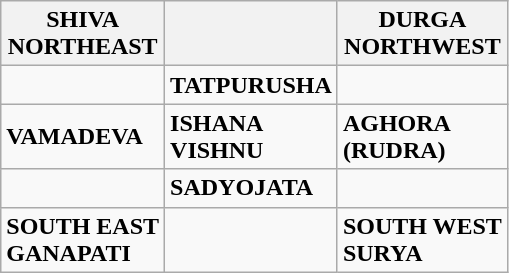<table class="wikitable">
<tr>
<th>SHIVA<br>NORTHEAST</th>
<th></th>
<th>DURGA<br>NORTHWEST</th>
</tr>
<tr>
<td></td>
<td><strong>TATPURUSHA</strong></td>
<td></td>
</tr>
<tr>
<td><strong>VAMADEVA</strong></td>
<td><strong>ISHANA</strong><br><strong>VISHNU</strong></td>
<td><strong>AGHORA</strong><br><strong>(RUDRA)</strong></td>
</tr>
<tr>
<td></td>
<td><strong>SADYOJATA</strong></td>
<td></td>
</tr>
<tr>
<td><strong>SOUTH EAST</strong><br><strong>GANAPATI</strong></td>
<td></td>
<td><strong>SOUTH WEST</strong><br><strong>SURYA</strong></td>
</tr>
</table>
